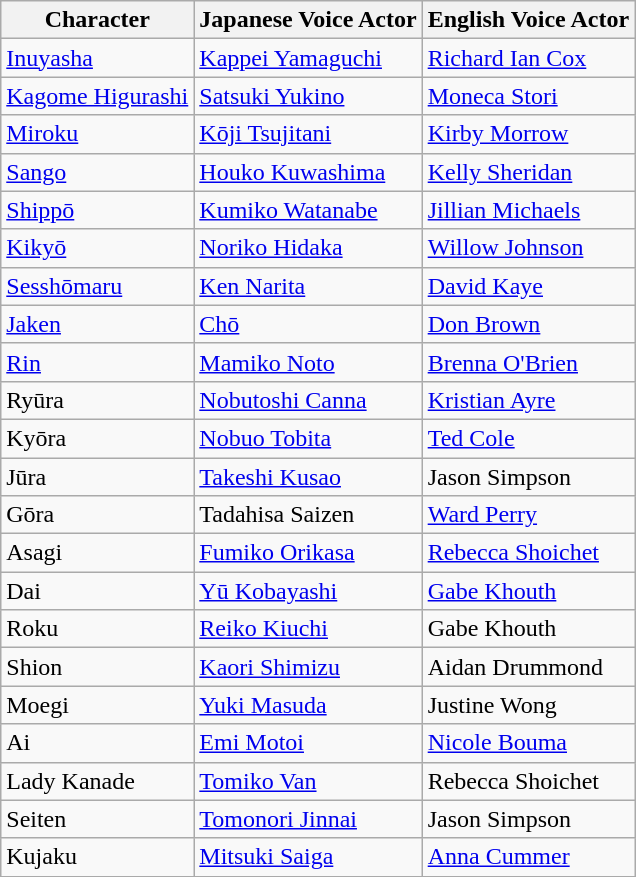<table class="wikitable">
<tr>
<th>Character</th>
<th>Japanese Voice Actor</th>
<th>English Voice Actor</th>
</tr>
<tr>
<td><a href='#'>Inuyasha</a></td>
<td><a href='#'>Kappei Yamaguchi</a></td>
<td><a href='#'>Richard Ian Cox</a></td>
</tr>
<tr>
<td><a href='#'>Kagome Higurashi</a></td>
<td><a href='#'>Satsuki Yukino</a></td>
<td><a href='#'>Moneca Stori</a></td>
</tr>
<tr>
<td><a href='#'>Miroku</a></td>
<td><a href='#'>Kōji Tsujitani</a></td>
<td><a href='#'>Kirby Morrow</a></td>
</tr>
<tr>
<td><a href='#'>Sango</a></td>
<td><a href='#'>Houko Kuwashima</a></td>
<td><a href='#'>Kelly Sheridan</a></td>
</tr>
<tr>
<td><a href='#'>Shippō</a></td>
<td><a href='#'>Kumiko Watanabe</a></td>
<td><a href='#'>Jillian Michaels</a></td>
</tr>
<tr>
<td><a href='#'>Kikyō</a></td>
<td><a href='#'>Noriko Hidaka</a></td>
<td><a href='#'>Willow Johnson</a></td>
</tr>
<tr>
<td><a href='#'>Sesshōmaru</a></td>
<td><a href='#'>Ken Narita</a></td>
<td><a href='#'>David Kaye</a></td>
</tr>
<tr>
<td><a href='#'>Jaken</a></td>
<td><a href='#'>Chō</a></td>
<td><a href='#'>Don Brown</a></td>
</tr>
<tr>
<td><a href='#'>Rin</a></td>
<td><a href='#'>Mamiko Noto</a></td>
<td><a href='#'>Brenna O'Brien</a></td>
</tr>
<tr>
<td>Ryūra</td>
<td><a href='#'>Nobutoshi Canna</a></td>
<td><a href='#'>Kristian Ayre</a></td>
</tr>
<tr>
<td>Kyōra</td>
<td><a href='#'>Nobuo Tobita</a></td>
<td><a href='#'>Ted Cole</a></td>
</tr>
<tr>
<td>Jūra</td>
<td><a href='#'>Takeshi Kusao</a></td>
<td>Jason Simpson</td>
</tr>
<tr>
<td>Gōra</td>
<td>Tadahisa Saizen</td>
<td><a href='#'>Ward Perry</a></td>
</tr>
<tr>
<td>Asagi</td>
<td><a href='#'>Fumiko Orikasa</a></td>
<td><a href='#'>Rebecca Shoichet</a></td>
</tr>
<tr>
<td>Dai</td>
<td><a href='#'>Yū Kobayashi</a></td>
<td><a href='#'>Gabe Khouth</a></td>
</tr>
<tr>
<td>Roku</td>
<td><a href='#'>Reiko Kiuchi</a></td>
<td>Gabe Khouth</td>
</tr>
<tr>
<td>Shion</td>
<td><a href='#'>Kaori Shimizu</a></td>
<td>Aidan Drummond</td>
</tr>
<tr>
<td>Moegi</td>
<td><a href='#'>Yuki Masuda</a></td>
<td>Justine Wong</td>
</tr>
<tr>
<td>Ai</td>
<td><a href='#'>Emi Motoi</a></td>
<td><a href='#'>Nicole Bouma</a></td>
</tr>
<tr>
<td>Lady Kanade</td>
<td><a href='#'>Tomiko Van</a></td>
<td>Rebecca Shoichet</td>
</tr>
<tr>
<td>Seiten</td>
<td><a href='#'>Tomonori Jinnai</a></td>
<td>Jason Simpson</td>
</tr>
<tr>
<td>Kujaku</td>
<td><a href='#'>Mitsuki Saiga</a></td>
<td><a href='#'>Anna Cummer</a></td>
</tr>
</table>
